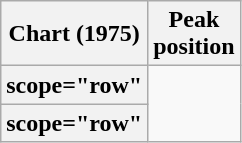<table class="wikitable plainrowheaders sortable">
<tr>
<th scope="col">Chart (1975)</th>
<th scope="col">Peak<br>position</th>
</tr>
<tr>
<th>scope="row" </th>
</tr>
<tr>
<th>scope="row" </th>
</tr>
</table>
